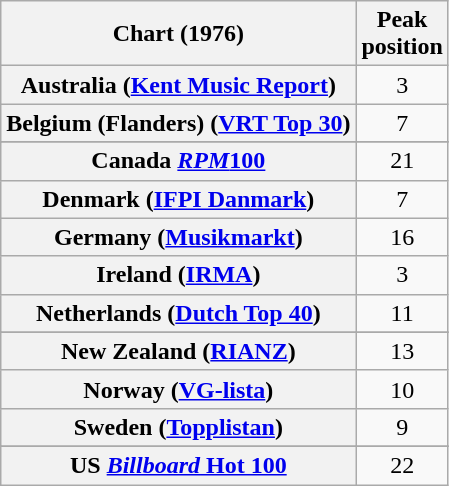<table class="wikitable sortable plainrowheaders">
<tr>
<th>Chart (1976)</th>
<th>Peak<br>position</th>
</tr>
<tr>
<th scope="row">Australia (<a href='#'>Kent Music Report</a>)</th>
<td align="center">3</td>
</tr>
<tr>
<th scope="row">Belgium (Flanders) (<a href='#'>VRT Top 30</a>)</th>
<td align="center">7</td>
</tr>
<tr>
</tr>
<tr>
</tr>
<tr>
<th scope="row">Canada <a href='#'><em>RPM</em>100</a></th>
<td align="center">21</td>
</tr>
<tr>
<th scope="row">Denmark (<a href='#'>IFPI Danmark</a>)</th>
<td align="center">7</td>
</tr>
<tr>
<th scope="row">Germany (<a href='#'>Musikmarkt</a>)</th>
<td align="center">16</td>
</tr>
<tr>
<th scope="row">Ireland (<a href='#'>IRMA</a>)</th>
<td align="center">3</td>
</tr>
<tr>
<th scope="row">Netherlands (<a href='#'>Dutch Top 40</a>)</th>
<td align="center">11</td>
</tr>
<tr>
</tr>
<tr>
<th scope="row">New Zealand (<a href='#'>RIANZ</a>)</th>
<td align="center">13</td>
</tr>
<tr>
<th scope="row">Norway (<a href='#'>VG-lista</a>)</th>
<td align="center">10</td>
</tr>
<tr>
<th scope="row">Sweden (<a href='#'>Topplistan</a>)</th>
<td align="center">9</td>
</tr>
<tr>
</tr>
<tr>
<th scope="row">US <a href='#'><em>Billboard</em> Hot 100</a></th>
<td align="center">22</td>
</tr>
</table>
